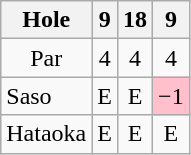<table class="wikitable" style="text-align:center">
<tr>
<th>Hole</th>
<th>9</th>
<th>18</th>
<th>9</th>
</tr>
<tr>
<td>Par</td>
<td>4</td>
<td>4</td>
<td>4</td>
</tr>
<tr>
<td align=left> Saso</td>
<td>E</td>
<td>E</td>
<td style="background: pink;">−1</td>
</tr>
<tr>
<td align=left> Hataoka</td>
<td>E</td>
<td>E</td>
<td>E</td>
</tr>
</table>
